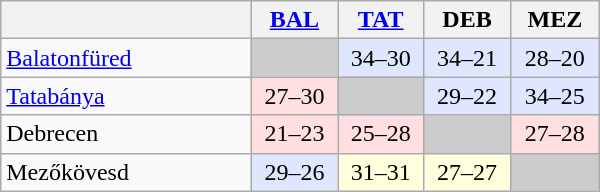<table class="wikitable" style="text-align: center;" width="400">
<tr>
<th width=200></th>
<th width=60><a href='#'>BAL</a></th>
<th width=60><a href='#'>TAT</a></th>
<th width=60>DEB</th>
<th width=60>MEZ</th>
</tr>
<tr>
<td style="text-align: left;"><a href='#'>Balatonfüred</a></td>
<td bgcolor=#CCCCCC> </td>
<td bgcolor=#DFE7FF>34–30</td>
<td bgcolor=#DFE7FF>34–21</td>
<td bgcolor=#DFE7FF>28–20</td>
</tr>
<tr>
<td style="text-align: left;"><a href='#'>Tatabánya</a></td>
<td bgcolor=#FFDFDF>27–30</td>
<td bgcolor=#CCCCCC> </td>
<td bgcolor=#DFE7FF>29–22</td>
<td bgcolor=#DFE7FF>34–25</td>
</tr>
<tr>
<td style="text-align: left;">Debrecen</td>
<td bgcolor=#FFDFDF>21–23</td>
<td bgcolor=#FFDFDF>25–28</td>
<td bgcolor=#CCCCCC> </td>
<td bgcolor=#FFDFDF>27–28</td>
</tr>
<tr>
<td style="text-align: left;">Mezőkövesd</td>
<td bgcolor=#DFE7FF>29–26</td>
<td bgcolor=#FFFFDD>31–31</td>
<td bgcolor=#FFFFDD>27–27</td>
<td bgcolor=#CCCCCC> </td>
</tr>
</table>
